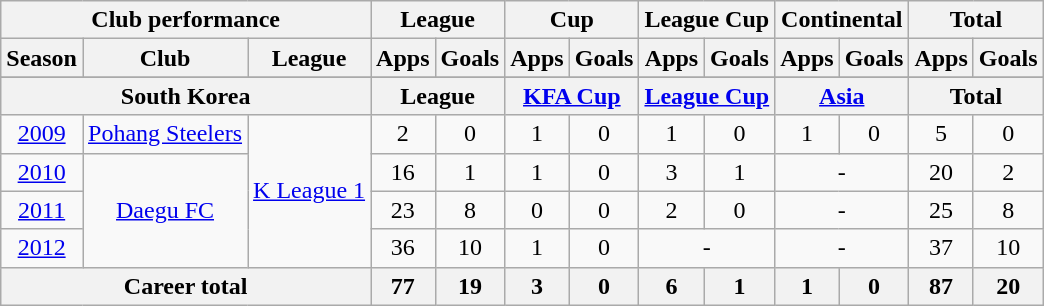<table class="wikitable" style="text-align:center">
<tr>
<th colspan=3>Club performance</th>
<th colspan=2>League</th>
<th colspan=2>Cup</th>
<th colspan=2>League Cup</th>
<th colspan=2>Continental</th>
<th colspan=2>Total</th>
</tr>
<tr>
<th>Season</th>
<th>Club</th>
<th>League</th>
<th>Apps</th>
<th>Goals</th>
<th>Apps</th>
<th>Goals</th>
<th>Apps</th>
<th>Goals</th>
<th>Apps</th>
<th>Goals</th>
<th>Apps</th>
<th>Goals</th>
</tr>
<tr>
</tr>
<tr>
<th colspan=3>South Korea</th>
<th colspan=2>League</th>
<th colspan=2><a href='#'>KFA Cup</a></th>
<th colspan=2><a href='#'>League Cup</a></th>
<th colspan=2><a href='#'>Asia</a></th>
<th colspan=2>Total</th>
</tr>
<tr>
<td><a href='#'>2009</a></td>
<td rowspan="1"><a href='#'>Pohang Steelers</a></td>
<td rowspan="4"><a href='#'>K League 1</a></td>
<td>2</td>
<td>0</td>
<td>1</td>
<td>0</td>
<td>1</td>
<td>0</td>
<td>1</td>
<td>0</td>
<td>5</td>
<td>0</td>
</tr>
<tr>
<td><a href='#'>2010</a></td>
<td rowspan="3"><a href='#'>Daegu FC</a></td>
<td>16</td>
<td>1</td>
<td>1</td>
<td>0</td>
<td>3</td>
<td>1</td>
<td colspan=2>-</td>
<td>20</td>
<td>2</td>
</tr>
<tr>
<td><a href='#'>2011</a></td>
<td>23</td>
<td>8</td>
<td>0</td>
<td>0</td>
<td>2</td>
<td>0</td>
<td colspan=2>-</td>
<td>25</td>
<td>8</td>
</tr>
<tr>
<td><a href='#'>2012</a></td>
<td>36</td>
<td>10</td>
<td>1</td>
<td>0</td>
<td colspan=2>-</td>
<td colspan=2>-</td>
<td>37</td>
<td>10</td>
</tr>
<tr>
<th colspan=3>Career total</th>
<th>77</th>
<th>19</th>
<th>3</th>
<th>0</th>
<th>6</th>
<th>1</th>
<th>1</th>
<th>0</th>
<th>87</th>
<th>20</th>
</tr>
</table>
